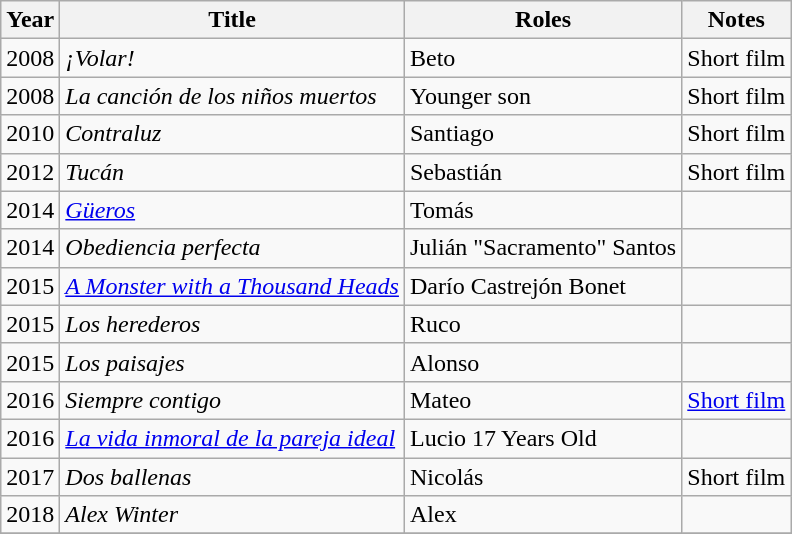<table class="wikitable sortable">
<tr>
<th>Year</th>
<th>Title</th>
<th>Roles</th>
<th>Notes</th>
</tr>
<tr>
<td>2008</td>
<td><em>¡Volar!</em></td>
<td>Beto</td>
<td>Short film</td>
</tr>
<tr>
<td>2008</td>
<td><em>La canción de los niños muertos</em></td>
<td>Younger son</td>
<td>Short film</td>
</tr>
<tr>
<td>2010</td>
<td><em>Contraluz</em></td>
<td>Santiago</td>
<td>Short film</td>
</tr>
<tr>
<td>2012</td>
<td><em>Tucán</em></td>
<td>Sebastián</td>
<td>Short film</td>
</tr>
<tr>
<td>2014</td>
<td><em><a href='#'>Güeros</a></em></td>
<td>Tomás</td>
<td></td>
</tr>
<tr>
<td>2014</td>
<td><em>Obediencia perfecta</em></td>
<td>Julián "Sacramento" Santos</td>
<td></td>
</tr>
<tr>
<td>2015</td>
<td><em><a href='#'>A Monster with a Thousand Heads</a></em></td>
<td>Darío Castrejón Bonet</td>
<td></td>
</tr>
<tr>
<td>2015</td>
<td><em>Los herederos</em></td>
<td>Ruco</td>
<td></td>
</tr>
<tr>
<td>2015</td>
<td><em>Los paisajes</em></td>
<td>Alonso</td>
<td></td>
</tr>
<tr>
<td>2016</td>
<td><em>Siempre contigo</em></td>
<td>Mateo</td>
<td><a href='#'>Short film</a></td>
</tr>
<tr>
<td>2016</td>
<td><em><a href='#'>La vida inmoral de la pareja ideal</a></em></td>
<td>Lucio 17 Years Old</td>
<td></td>
</tr>
<tr>
<td>2017</td>
<td><em>Dos ballenas</em></td>
<td>Nicolás</td>
<td>Short film</td>
</tr>
<tr>
<td>2018</td>
<td><em>Alex Winter</em></td>
<td>Alex</td>
<td></td>
</tr>
<tr>
</tr>
</table>
